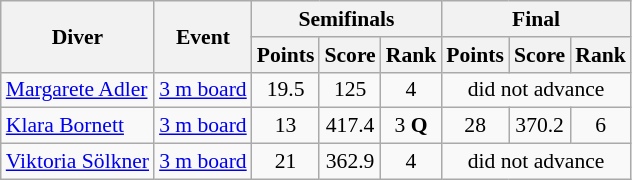<table class=wikitable style="font-size:90%">
<tr>
<th rowspan=2>Diver</th>
<th rowspan=2>Event</th>
<th colspan=3>Semifinals</th>
<th colspan=3>Final</th>
</tr>
<tr>
<th>Points</th>
<th>Score</th>
<th>Rank</th>
<th>Points</th>
<th>Score</th>
<th>Rank</th>
</tr>
<tr>
<td><a href='#'>Margarete Adler</a></td>
<td><a href='#'>3 m board</a></td>
<td align=center>19.5</td>
<td align=center>125</td>
<td align=center>4</td>
<td align=center colspan=3>did not advance</td>
</tr>
<tr>
<td><a href='#'>Klara Bornett</a></td>
<td><a href='#'>3 m board</a></td>
<td align=center>13</td>
<td align=center>417.4</td>
<td align=center>3 <strong>Q</strong></td>
<td align=center>28</td>
<td align=center>370.2</td>
<td align=center>6</td>
</tr>
<tr>
<td><a href='#'>Viktoria Sölkner</a></td>
<td><a href='#'>3 m board</a></td>
<td align=center>21</td>
<td align=center>362.9</td>
<td align=center>4</td>
<td align=center colspan=3>did not advance</td>
</tr>
</table>
